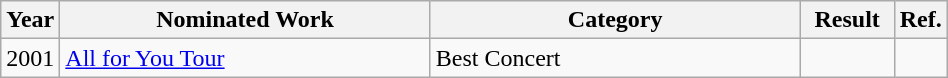<table class="wikitable" width="50%">
<tr>
<th width="5%">Year</th>
<th width="40%">Nominated Work</th>
<th width="40%">Category</th>
<th width="10%">Result</th>
<th width="5%">Ref.</th>
</tr>
<tr>
<td>2001</td>
<td><a href='#'>All for You Tour</a></td>
<td>Best Concert</td>
<td></td>
<td></td>
</tr>
</table>
